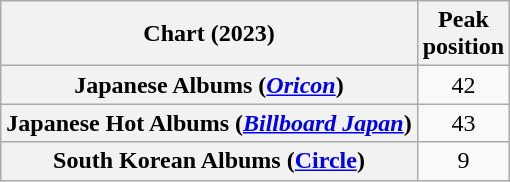<table class="wikitable sortable plainrowheaders" style="text-align:center">
<tr>
<th scope="col">Chart (2023)</th>
<th scope="col">Peak<br>position</th>
</tr>
<tr>
<th scope="row">Japanese Albums (<em><a href='#'>Oricon</a></em>)</th>
<td>42</td>
</tr>
<tr>
<th scope="row">Japanese Hot Albums (<em><a href='#'>Billboard Japan</a></em>)</th>
<td>43</td>
</tr>
<tr>
<th scope="row">South Korean Albums (<a href='#'>Circle</a>)</th>
<td>9</td>
</tr>
</table>
